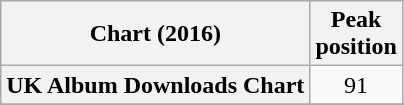<table class="wikitable sortable plainrowheaders" style="text-align:center">
<tr>
<th scope="col">Chart (2016)</th>
<th scope="col">Peak<br> position</th>
</tr>
<tr>
<th scope="row">UK Album Downloads Chart</th>
<td style="text-align:center;">91</td>
</tr>
<tr>
</tr>
<tr>
</tr>
<tr>
</tr>
<tr>
</tr>
</table>
